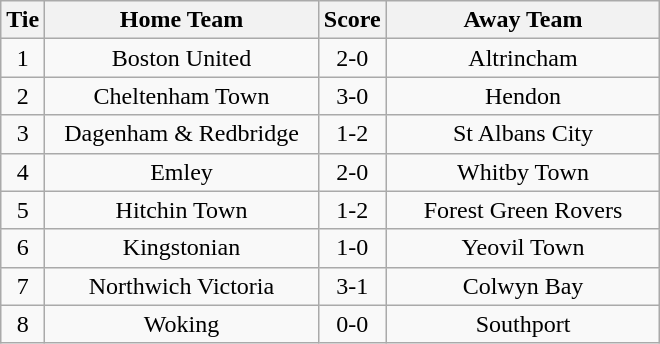<table class="wikitable" style="text-align:center;">
<tr>
<th width=20>Tie</th>
<th width=175>Home Team</th>
<th width=20>Score</th>
<th width=175>Away Team</th>
</tr>
<tr>
<td>1</td>
<td>Boston United</td>
<td>2-0</td>
<td>Altrincham</td>
</tr>
<tr>
<td>2</td>
<td>Cheltenham Town</td>
<td>3-0</td>
<td>Hendon</td>
</tr>
<tr>
<td>3</td>
<td>Dagenham & Redbridge</td>
<td>1-2</td>
<td>St Albans City</td>
</tr>
<tr>
<td>4</td>
<td>Emley</td>
<td>2-0</td>
<td>Whitby Town</td>
</tr>
<tr>
<td>5</td>
<td>Hitchin Town</td>
<td>1-2</td>
<td>Forest Green Rovers</td>
</tr>
<tr>
<td>6</td>
<td>Kingstonian</td>
<td>1-0</td>
<td>Yeovil Town</td>
</tr>
<tr>
<td>7</td>
<td>Northwich Victoria</td>
<td>3-1</td>
<td>Colwyn Bay</td>
</tr>
<tr>
<td>8</td>
<td>Woking</td>
<td>0-0</td>
<td>Southport</td>
</tr>
</table>
